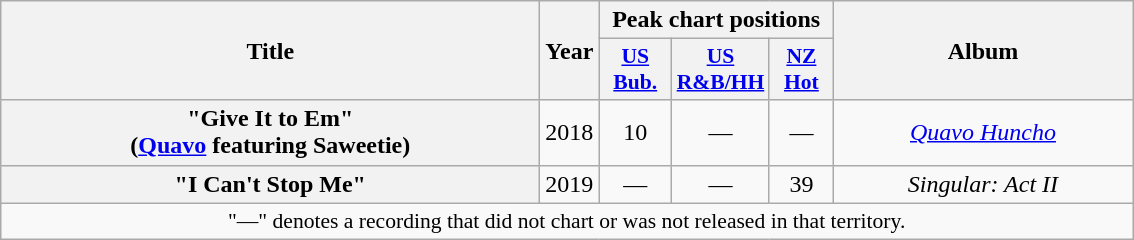<table class="wikitable plainrowheaders" style="text-align:center;">
<tr>
<th scope="col" rowspan="2" style="width:22em;">Title</th>
<th scope="col" rowspan="2">Year</th>
<th scope="col" colspan="3">Peak chart positions</th>
<th scope="col" rowspan="2" style="width:12em;">Album</th>
</tr>
<tr>
<th scope="col" style="width:2.9em;font-size:90%;"><a href='#'>US<br>Bub.</a><br></th>
<th scope="col" style="width:2.9em;font-size:90%;"><a href='#'>US<br>R&B/HH</a><br></th>
<th scope="col" style="width:2.5em;font-size:90%;"><a href='#'>NZ<br>Hot</a><br></th>
</tr>
<tr>
<th scope="row">"Give It to Em"<br><span>(<a href='#'>Quavo</a> featuring Saweetie)</span></th>
<td>2018</td>
<td>10</td>
<td>—</td>
<td>—</td>
<td><em><a href='#'>Quavo Huncho</a></em></td>
</tr>
<tr>
<th scope="row">"I Can't Stop Me"<br></th>
<td>2019</td>
<td>—</td>
<td>—</td>
<td>39</td>
<td><em>Singular: Act II</em></td>
</tr>
<tr>
<td colspan="15" style="font-size:90%">"—" denotes a recording that did not chart or was not released in that territory.</td>
</tr>
</table>
